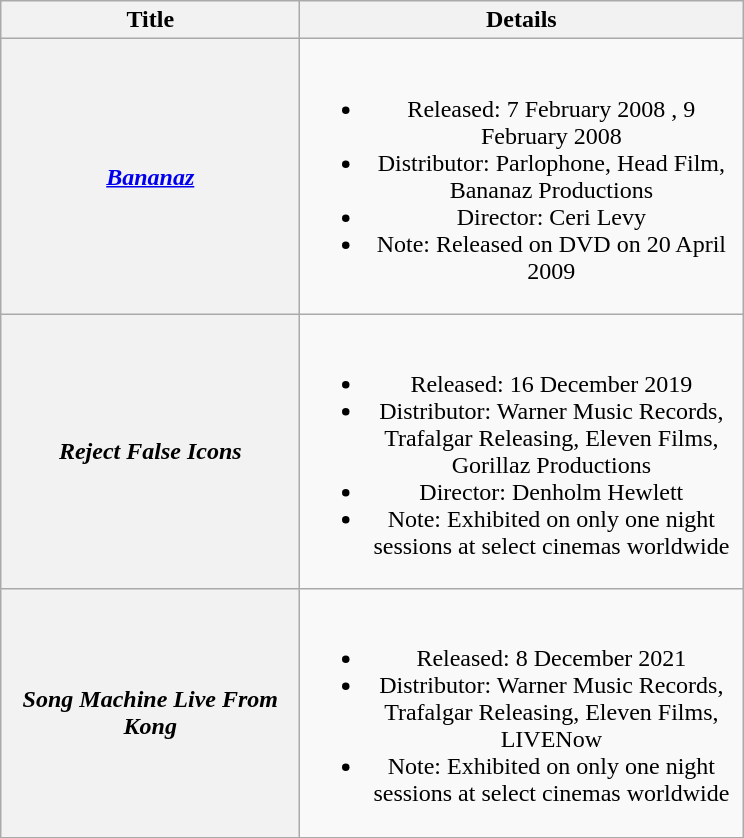<table class="wikitable plainrowheaders" style="text-align:center;">
<tr>
<th scope="col" style="width:12em;">Title</th>
<th scope="col" style="width:18em;">Details</th>
</tr>
<tr>
<th scope="row"><em><a href='#'>Bananaz</a></em></th>
<td><br><ul><li>Released: 7 February 2008 , 9 February 2008 </li><li>Distributor: Parlophone, Head Film, Bananaz Productions</li><li>Director: Ceri Levy</li><li>Note: Released on DVD on 20 April 2009</li></ul></td>
</tr>
<tr>
<th scope="row"><em>Reject False Icons</em></th>
<td><br><ul><li>Released: 16 December 2019</li><li>Distributor: Warner Music Records, Trafalgar Releasing, Eleven Films, Gorillaz Productions</li><li>Director: Denholm Hewlett</li><li>Note: Exhibited on only one night sessions at select cinemas worldwide</li></ul></td>
</tr>
<tr>
<th scope="row"><em>Song Machine Live From Kong</em></th>
<td><br><ul><li>Released: 8 December 2021</li><li>Distributor: Warner Music Records, Trafalgar Releasing, Eleven Films, LIVENow</li><li>Note: Exhibited on only one night sessions at select cinemas worldwide</li></ul></td>
</tr>
</table>
